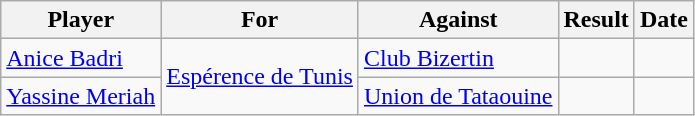<table class="wikitable sortable">
<tr>
<th>Player</th>
<th>For</th>
<th>Against</th>
<th>Result</th>
<th>Date</th>
</tr>
<tr>
<td> <a href='#'>Anice Badri</a></td>
<td rowspan=2><a href='#'>Espérence de Tunis</a></td>
<td><a href='#'>Club Bizertin</a></td>
<td style="text-align:center"></td>
<td></td>
</tr>
<tr>
<td> <a href='#'>Yassine Meriah</a></td>
<td><a href='#'>Union de Tataouine</a></td>
<td style="text-align:center"></td>
<td></td>
</tr>
</table>
